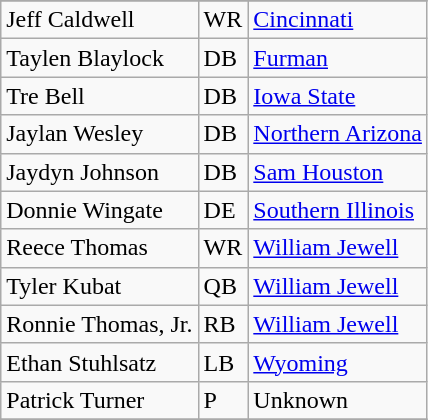<table class="wikitable sortable">
<tr>
</tr>
<tr>
<td>Jeff Caldwell</td>
<td>WR</td>
<td><a href='#'>Cincinnati</a></td>
</tr>
<tr>
<td>Taylen Blaylock</td>
<td>DB</td>
<td><a href='#'>Furman</a></td>
</tr>
<tr>
<td>Tre Bell</td>
<td>DB</td>
<td><a href='#'>Iowa State</a></td>
</tr>
<tr>
<td>Jaylan Wesley</td>
<td>DB</td>
<td><a href='#'>Northern Arizona</a></td>
</tr>
<tr>
<td>Jaydyn Johnson</td>
<td>DB</td>
<td><a href='#'>Sam Houston</a></td>
</tr>
<tr>
<td>Donnie Wingate</td>
<td>DE</td>
<td><a href='#'>Southern Illinois</a></td>
</tr>
<tr>
<td>Reece Thomas</td>
<td>WR</td>
<td><a href='#'>William Jewell</a></td>
</tr>
<tr>
<td>Tyler Kubat</td>
<td>QB</td>
<td><a href='#'>William Jewell</a></td>
</tr>
<tr>
<td>Ronnie Thomas, Jr.</td>
<td>RB</td>
<td><a href='#'>William Jewell</a></td>
</tr>
<tr>
<td>Ethan Stuhlsatz</td>
<td>LB</td>
<td><a href='#'>Wyoming</a></td>
</tr>
<tr>
<td>Patrick Turner</td>
<td>P</td>
<td>Unknown</td>
</tr>
<tr>
</tr>
</table>
